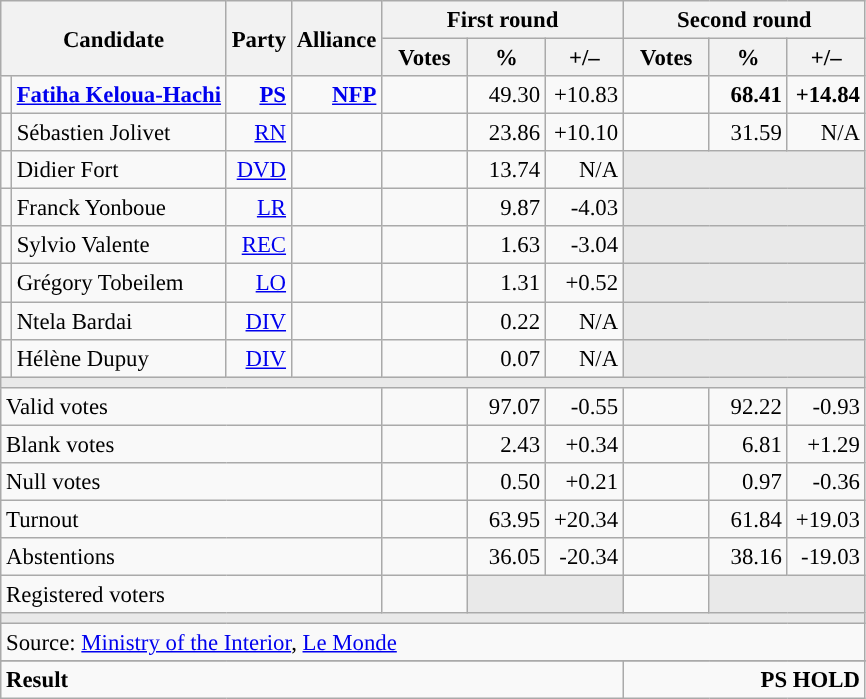<table class="wikitable" style="text-align:right;font-size:95%;">
<tr>
<th rowspan="2" colspan="2">Candidate</th>
<th rowspan="2">Party</th>
<th rowspan="2">Alliance</th>
<th colspan="3">First round</th>
<th colspan="3">Second round</th>
</tr>
<tr>
<th style="width:50px;">Votes</th>
<th style="width:45px;">%</th>
<th style="width:45px;">+/–</th>
<th style="width:50px;">Votes</th>
<th style="width:45px;">%</th>
<th style="width:45px;">+/–</th>
</tr>
<tr>
<td style="color:inherit;background:"></td>
<td style="text-align:left;"><strong><a href='#'>Fatiha Keloua-Hachi</a></strong></td>
<td><a href='#'><strong>PS</strong></a></td>
<td><a href='#'><strong>NFP</strong></a></td>
<td></td>
<td>49.30</td>
<td>+10.83</td>
<td><strong></strong></td>
<td><strong>68.41</strong></td>
<td><strong>+14.84</strong></td>
</tr>
<tr>
<td style="color:inherit;background:"></td>
<td style="text-align:left;">Sébastien Jolivet</td>
<td><a href='#'>RN</a></td>
<td></td>
<td></td>
<td>23.86</td>
<td>+10.10</td>
<td></td>
<td>31.59</td>
<td>N/A</td>
</tr>
<tr>
<td style="color:inherit;background:"></td>
<td style="text-align:left;">Didier Fort</td>
<td><a href='#'>DVD</a></td>
<td></td>
<td></td>
<td>13.74</td>
<td>N/A</td>
<td colspan="3" style="background:#E9E9E9;"></td>
</tr>
<tr>
<td style="color:inherit;background:"></td>
<td style="text-align:left;">Franck Yonboue</td>
<td><a href='#'>LR</a></td>
<td></td>
<td></td>
<td>9.87</td>
<td>-4.03</td>
<td colspan="3" style="background:#E9E9E9;"></td>
</tr>
<tr>
<td style="color:inherit;background:"></td>
<td style="text-align:left;">Sylvio Valente</td>
<td><a href='#'>REC</a></td>
<td></td>
<td></td>
<td>1.63</td>
<td>-3.04</td>
<td colspan="3" style="background:#E9E9E9;"></td>
</tr>
<tr>
<td style="color:inherit;background:"></td>
<td style="text-align:left;">Grégory Tobeilem</td>
<td><a href='#'>LO</a></td>
<td></td>
<td></td>
<td>1.31</td>
<td>+0.52</td>
<td colspan="3" style="background:#E9E9E9;"></td>
</tr>
<tr>
<td style="color:inherit;background:"></td>
<td style="text-align:left;">Ntela Bardai</td>
<td><a href='#'>DIV</a></td>
<td></td>
<td></td>
<td>0.22</td>
<td>N/A</td>
<td colspan="3" style="background:#E9E9E9;"></td>
</tr>
<tr>
<td style="color:inherit;background:"></td>
<td style="text-align:left;">Hélène Dupuy</td>
<td><a href='#'>DIV</a></td>
<td></td>
<td></td>
<td>0.07</td>
<td>N/A</td>
<td colspan="3" style="background:#E9E9E9;"></td>
</tr>
<tr>
<td colspan="10" style="background:#E9E9E9;"></td>
</tr>
<tr>
<td colspan="4" style="text-align:left;">Valid votes</td>
<td></td>
<td>97.07</td>
<td>-0.55</td>
<td></td>
<td>92.22</td>
<td>-0.93</td>
</tr>
<tr>
<td colspan="4" style="text-align:left;">Blank votes</td>
<td></td>
<td>2.43</td>
<td>+0.34</td>
<td></td>
<td>6.81</td>
<td>+1.29</td>
</tr>
<tr>
<td colspan="4" style="text-align:left;">Null votes</td>
<td></td>
<td>0.50</td>
<td>+0.21</td>
<td></td>
<td>0.97</td>
<td>-0.36</td>
</tr>
<tr>
<td colspan="4" style="text-align:left;">Turnout</td>
<td></td>
<td>63.95</td>
<td>+20.34</td>
<td></td>
<td>61.84</td>
<td>+19.03</td>
</tr>
<tr>
<td colspan="4" style="text-align:left;">Abstentions</td>
<td></td>
<td>36.05</td>
<td>-20.34</td>
<td></td>
<td>38.16</td>
<td>-19.03</td>
</tr>
<tr>
<td colspan="4" style="text-align:left;">Registered voters</td>
<td></td>
<td colspan="2" style="background:#E9E9E9;"></td>
<td></td>
<td colspan="2" style="background:#E9E9E9;"></td>
</tr>
<tr>
<td colspan="10" style="background:#E9E9E9;"></td>
</tr>
<tr>
<td colspan="10" style="text-align:left;">Source: <a href='#'>Ministry of the Interior</a>, <a href='#'>Le Monde</a></td>
</tr>
<tr>
</tr>
<tr style="font-weight:bold">
<td colspan="7" style="text-align:left;">Result</td>
<td colspan="7" style="background-color:">PS HOLD</td>
</tr>
</table>
